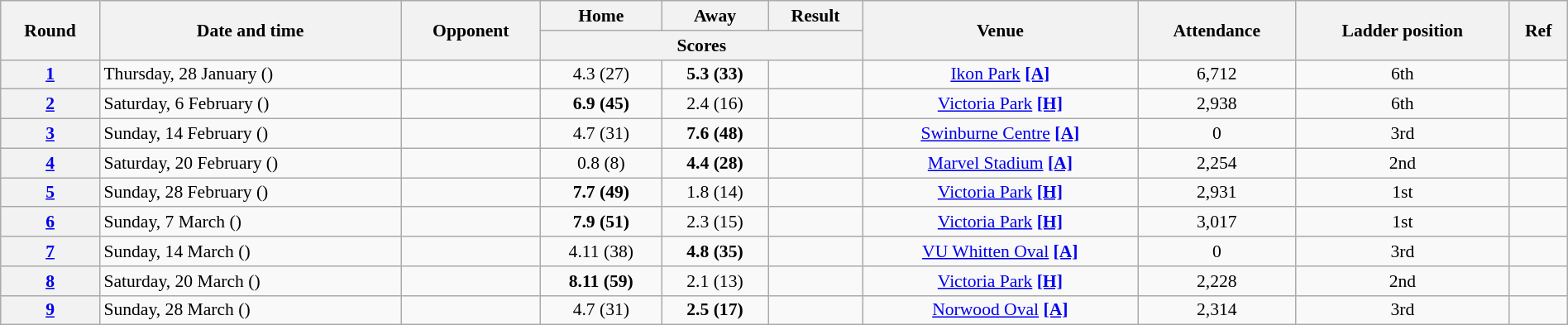<table class="wikitable plainrowheaders" style="font-size:90%; width:100%; text-align:center;">
<tr>
<th scope="col" rowspan="2">Round</th>
<th scope="col" rowspan="2">Date and time</th>
<th scope="col" rowspan="2">Opponent</th>
<th scope="col">Home</th>
<th scope="col">Away</th>
<th scope="col">Result</th>
<th scope="col" rowspan="2">Venue</th>
<th scope="col" rowspan="2">Attendance</th>
<th scope="col" rowspan="2">Ladder position</th>
<th scope="col" class="unsortable" rowspan=2>Ref</th>
</tr>
<tr>
<th scope="col" colspan="3">Scores</th>
</tr>
<tr>
<th scope="row" style="text-align: center;"><a href='#'>1</a></th>
<td align=left>Thursday, 28 January ()</td>
<td align=left></td>
<td>4.3 (27)</td>
<td><strong>5.3 (33)</strong></td>
<td></td>
<td><a href='#'>Ikon Park</a> <a href='#'><strong>[A]</strong></a></td>
<td>6,712</td>
<td>6th</td>
<td></td>
</tr>
<tr>
<th scope="row" style="text-align: center;"><a href='#'>2</a></th>
<td align=left>Saturday, 6 February ()</td>
<td align=left></td>
<td><strong>6.9 (45)</strong></td>
<td>2.4 (16)</td>
<td></td>
<td><a href='#'>Victoria Park</a> <a href='#'><strong>[H]</strong></a></td>
<td>2,938</td>
<td>6th</td>
<td></td>
</tr>
<tr>
<th scope="row" style="text-align: center;"><a href='#'>3</a></th>
<td align=left>Sunday, 14 February ()</td>
<td align=left></td>
<td>4.7 (31)</td>
<td><strong>7.6 (48)</strong></td>
<td></td>
<td><a href='#'>Swinburne Centre</a> <a href='#'><strong>[A]</strong></a></td>
<td>0</td>
<td>3rd</td>
<td></td>
</tr>
<tr>
<th scope="row" style="text-align: center;"><a href='#'>4</a></th>
<td align=left>Saturday, 20 February ()</td>
<td align=left></td>
<td>0.8 (8)</td>
<td><strong>4.4 (28)</strong></td>
<td></td>
<td><a href='#'>Marvel Stadium</a> <a href='#'><strong>[A]</strong></a></td>
<td>2,254</td>
<td>2nd</td>
<td></td>
</tr>
<tr>
<th scope="row" style="text-align: center;"><a href='#'>5</a></th>
<td align=left>Sunday, 28 February ()</td>
<td align=left></td>
<td><strong>7.7 (49)</strong></td>
<td>1.8 (14)</td>
<td></td>
<td><a href='#'>Victoria Park</a> <a href='#'><strong>[H]</strong></a></td>
<td>2,931</td>
<td>1st</td>
<td></td>
</tr>
<tr>
<th scope="row" style="text-align: center;"><a href='#'>6</a></th>
<td align=left>Sunday, 7 March ()</td>
<td align=left></td>
<td><strong>7.9 (51)</strong></td>
<td>2.3 (15)</td>
<td></td>
<td><a href='#'>Victoria Park</a> <a href='#'><strong>[H]</strong></a></td>
<td>3,017</td>
<td>1st</td>
<td></td>
</tr>
<tr>
<th scope="row" style="text-align: center;"><a href='#'>7</a></th>
<td align=left>Sunday, 14 March ()</td>
<td align=left></td>
<td>4.11 (38)</td>
<td><strong>4.8 (35)</strong></td>
<td></td>
<td><a href='#'>VU Whitten Oval</a> <a href='#'><strong>[A]</strong></a></td>
<td>0</td>
<td>3rd</td>
<td></td>
</tr>
<tr>
<th scope="row" style="text-align: center;"><a href='#'>8</a></th>
<td align=left>Saturday, 20 March ()</td>
<td align=left></td>
<td><strong>8.11 (59)</strong></td>
<td>2.1 (13)</td>
<td></td>
<td><a href='#'>Victoria Park</a> <a href='#'><strong>[H]</strong></a></td>
<td>2,228</td>
<td>2nd</td>
<td></td>
</tr>
<tr>
<th scope="row" style="text-align: center;"><a href='#'>9</a></th>
<td align=left>Sunday, 28 March ()</td>
<td align=left></td>
<td>4.7 (31)</td>
<td><strong>2.5 (17)</strong></td>
<td></td>
<td><a href='#'>Norwood Oval</a> <a href='#'><strong>[A]</strong></a></td>
<td>2,314</td>
<td>3rd</td>
<td></td>
</tr>
</table>
